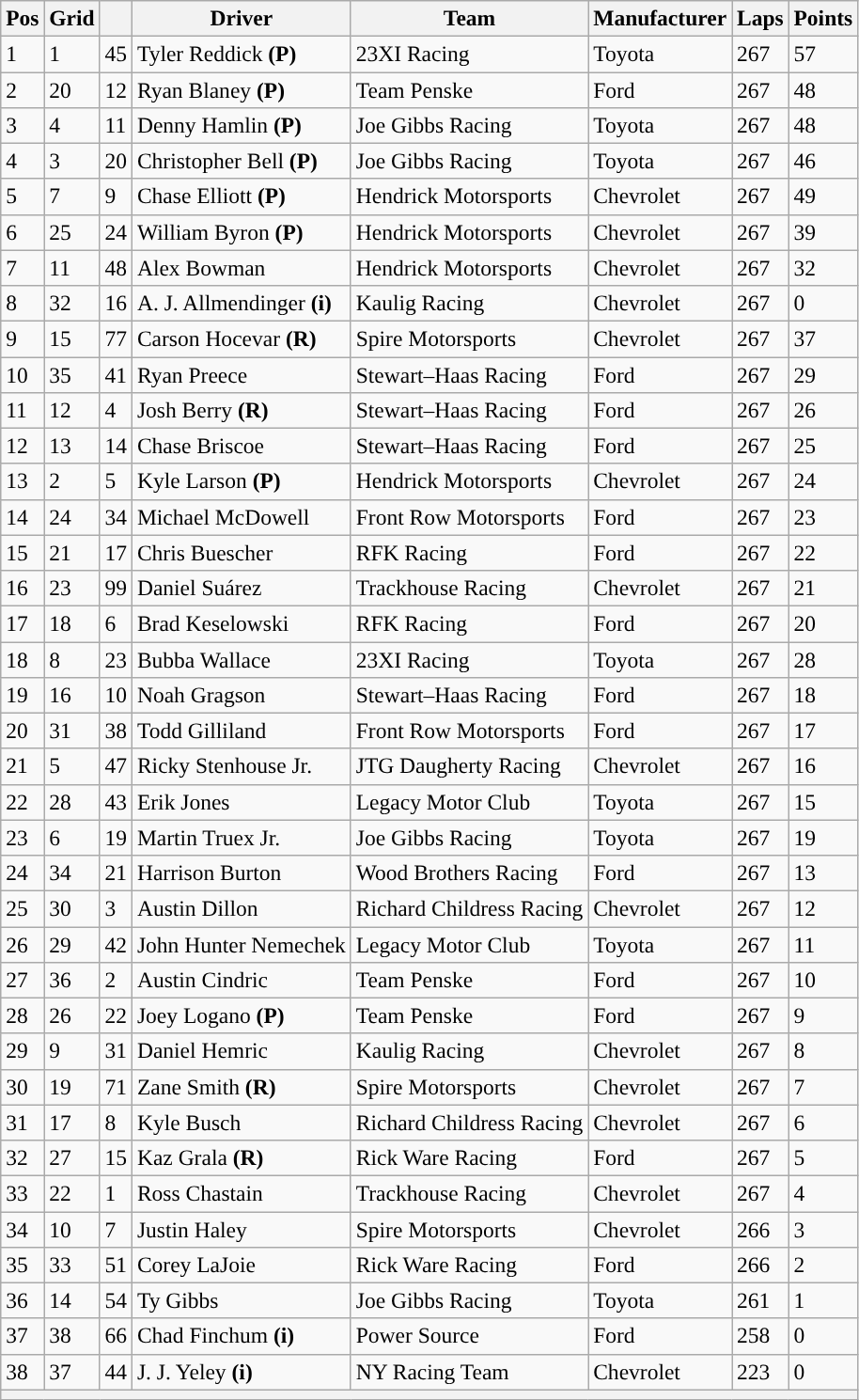<table class="wikitable" style="font-size:98%">
<tr>
<th>Pos</th>
<th>Grid</th>
<th></th>
<th>Driver</th>
<th>Team</th>
<th>Manufacturer</th>
<th>Laps</th>
<th>Points</th>
</tr>
<tr>
<td>1</td>
<td>1</td>
<td>45</td>
<td>Tyler Reddick <strong>(P)</strong></td>
<td>23XI Racing</td>
<td>Toyota</td>
<td>267</td>
<td>57</td>
</tr>
<tr>
<td>2</td>
<td>20</td>
<td>12</td>
<td>Ryan Blaney <strong>(P)</strong></td>
<td>Team Penske</td>
<td>Ford</td>
<td>267</td>
<td>48</td>
</tr>
<tr>
<td>3</td>
<td>4</td>
<td>11</td>
<td>Denny Hamlin <strong>(P)</strong></td>
<td>Joe Gibbs Racing</td>
<td>Toyota</td>
<td>267</td>
<td>48</td>
</tr>
<tr>
<td>4</td>
<td>3</td>
<td>20</td>
<td>Christopher Bell <strong>(P)</strong></td>
<td>Joe Gibbs Racing</td>
<td>Toyota</td>
<td>267</td>
<td>46</td>
</tr>
<tr>
<td>5</td>
<td>7</td>
<td>9</td>
<td>Chase Elliott <strong>(P)</strong></td>
<td>Hendrick Motorsports</td>
<td>Chevrolet</td>
<td>267</td>
<td>49</td>
</tr>
<tr>
<td>6</td>
<td>25</td>
<td>24</td>
<td>William Byron <strong>(P)</strong></td>
<td>Hendrick Motorsports</td>
<td>Chevrolet</td>
<td>267</td>
<td>39</td>
</tr>
<tr>
<td>7</td>
<td>11</td>
<td>48</td>
<td>Alex Bowman</td>
<td>Hendrick Motorsports</td>
<td>Chevrolet</td>
<td>267</td>
<td>32</td>
</tr>
<tr>
<td>8</td>
<td>32</td>
<td>16</td>
<td>A. J. Allmendinger <strong>(i)</strong></td>
<td>Kaulig Racing</td>
<td>Chevrolet</td>
<td>267</td>
<td>0</td>
</tr>
<tr>
<td>9</td>
<td>15</td>
<td>77</td>
<td>Carson Hocevar <strong>(R)</strong></td>
<td>Spire Motorsports</td>
<td>Chevrolet</td>
<td>267</td>
<td>37</td>
</tr>
<tr>
<td>10</td>
<td>35</td>
<td>41</td>
<td>Ryan Preece</td>
<td>Stewart–Haas Racing</td>
<td>Ford</td>
<td>267</td>
<td>29</td>
</tr>
<tr>
<td>11</td>
<td>12</td>
<td>4</td>
<td>Josh Berry <strong>(R)</strong></td>
<td>Stewart–Haas Racing</td>
<td>Ford</td>
<td>267</td>
<td>26</td>
</tr>
<tr>
<td>12</td>
<td>13</td>
<td>14</td>
<td>Chase Briscoe</td>
<td>Stewart–Haas Racing</td>
<td>Ford</td>
<td>267</td>
<td>25</td>
</tr>
<tr>
<td>13</td>
<td>2</td>
<td>5</td>
<td>Kyle Larson <strong>(P)</strong></td>
<td>Hendrick Motorsports</td>
<td>Chevrolet</td>
<td>267</td>
<td>24</td>
</tr>
<tr>
<td>14</td>
<td>24</td>
<td>34</td>
<td>Michael McDowell</td>
<td>Front Row Motorsports</td>
<td>Ford</td>
<td>267</td>
<td>23</td>
</tr>
<tr>
<td>15</td>
<td>21</td>
<td>17</td>
<td>Chris Buescher</td>
<td>RFK Racing</td>
<td>Ford</td>
<td>267</td>
<td>22</td>
</tr>
<tr>
<td>16</td>
<td>23</td>
<td>99</td>
<td>Daniel Suárez</td>
<td>Trackhouse Racing</td>
<td>Chevrolet</td>
<td>267</td>
<td>21</td>
</tr>
<tr>
<td>17</td>
<td>18</td>
<td>6</td>
<td>Brad Keselowski</td>
<td>RFK Racing</td>
<td>Ford</td>
<td>267</td>
<td>20</td>
</tr>
<tr>
<td>18</td>
<td>8</td>
<td>23</td>
<td>Bubba Wallace</td>
<td>23XI Racing</td>
<td>Toyota</td>
<td>267</td>
<td>28</td>
</tr>
<tr>
<td>19</td>
<td>16</td>
<td>10</td>
<td>Noah Gragson</td>
<td>Stewart–Haas Racing</td>
<td>Ford</td>
<td>267</td>
<td>18</td>
</tr>
<tr>
<td>20</td>
<td>31</td>
<td>38</td>
<td>Todd Gilliland</td>
<td>Front Row Motorsports</td>
<td>Ford</td>
<td>267</td>
<td>17</td>
</tr>
<tr>
<td>21</td>
<td>5</td>
<td>47</td>
<td>Ricky Stenhouse Jr.</td>
<td>JTG Daugherty Racing</td>
<td>Chevrolet</td>
<td>267</td>
<td>16</td>
</tr>
<tr>
<td>22</td>
<td>28</td>
<td>43</td>
<td>Erik Jones</td>
<td>Legacy Motor Club</td>
<td>Toyota</td>
<td>267</td>
<td>15</td>
</tr>
<tr>
<td>23</td>
<td>6</td>
<td>19</td>
<td>Martin Truex Jr.</td>
<td>Joe Gibbs Racing</td>
<td>Toyota</td>
<td>267</td>
<td>19</td>
</tr>
<tr>
<td>24</td>
<td>34</td>
<td>21</td>
<td>Harrison Burton</td>
<td>Wood Brothers Racing</td>
<td>Ford</td>
<td>267</td>
<td>13</td>
</tr>
<tr>
<td>25</td>
<td>30</td>
<td>3</td>
<td>Austin Dillon</td>
<td>Richard Childress Racing</td>
<td>Chevrolet</td>
<td>267</td>
<td>12</td>
</tr>
<tr>
<td>26</td>
<td>29</td>
<td>42</td>
<td>John Hunter Nemechek</td>
<td>Legacy Motor Club</td>
<td>Toyota</td>
<td>267</td>
<td>11</td>
</tr>
<tr>
<td>27</td>
<td>36</td>
<td>2</td>
<td>Austin Cindric</td>
<td>Team Penske</td>
<td>Ford</td>
<td>267</td>
<td>10</td>
</tr>
<tr>
<td>28</td>
<td>26</td>
<td>22</td>
<td>Joey Logano <strong>(P)</strong></td>
<td>Team Penske</td>
<td>Ford</td>
<td>267</td>
<td>9</td>
</tr>
<tr>
<td>29</td>
<td>9</td>
<td>31</td>
<td>Daniel Hemric</td>
<td>Kaulig Racing</td>
<td>Chevrolet</td>
<td>267</td>
<td>8</td>
</tr>
<tr>
<td>30</td>
<td>19</td>
<td>71</td>
<td>Zane Smith <strong>(R)</strong></td>
<td>Spire Motorsports</td>
<td>Chevrolet</td>
<td>267</td>
<td>7</td>
</tr>
<tr>
<td>31</td>
<td>17</td>
<td>8</td>
<td>Kyle Busch</td>
<td>Richard Childress Racing</td>
<td>Chevrolet</td>
<td>267</td>
<td>6</td>
</tr>
<tr>
<td>32</td>
<td>27</td>
<td>15</td>
<td>Kaz Grala <strong>(R)</strong></td>
<td>Rick Ware Racing</td>
<td>Ford</td>
<td>267</td>
<td>5</td>
</tr>
<tr>
<td>33</td>
<td>22</td>
<td>1</td>
<td>Ross Chastain</td>
<td>Trackhouse Racing</td>
<td>Chevrolet</td>
<td>267</td>
<td>4</td>
</tr>
<tr>
<td>34</td>
<td>10</td>
<td>7</td>
<td>Justin Haley</td>
<td>Spire Motorsports</td>
<td>Chevrolet</td>
<td>266</td>
<td>3</td>
</tr>
<tr>
<td>35</td>
<td>33</td>
<td>51</td>
<td>Corey LaJoie</td>
<td>Rick Ware Racing</td>
<td>Ford</td>
<td>266</td>
<td>2</td>
</tr>
<tr>
<td>36</td>
<td>14</td>
<td>54</td>
<td>Ty Gibbs</td>
<td>Joe Gibbs Racing</td>
<td>Toyota</td>
<td>261</td>
<td>1</td>
</tr>
<tr>
<td>37</td>
<td>38</td>
<td>66</td>
<td>Chad Finchum <strong>(i)</strong></td>
<td>Power Source</td>
<td>Ford</td>
<td>258</td>
<td>0</td>
</tr>
<tr>
<td>38</td>
<td>37</td>
<td>44</td>
<td>J. J. Yeley <strong>(i)</strong></td>
<td>NY Racing Team</td>
<td>Chevrolet</td>
<td>223</td>
<td>0</td>
</tr>
<tr>
<th colspan="8"></th>
</tr>
</table>
